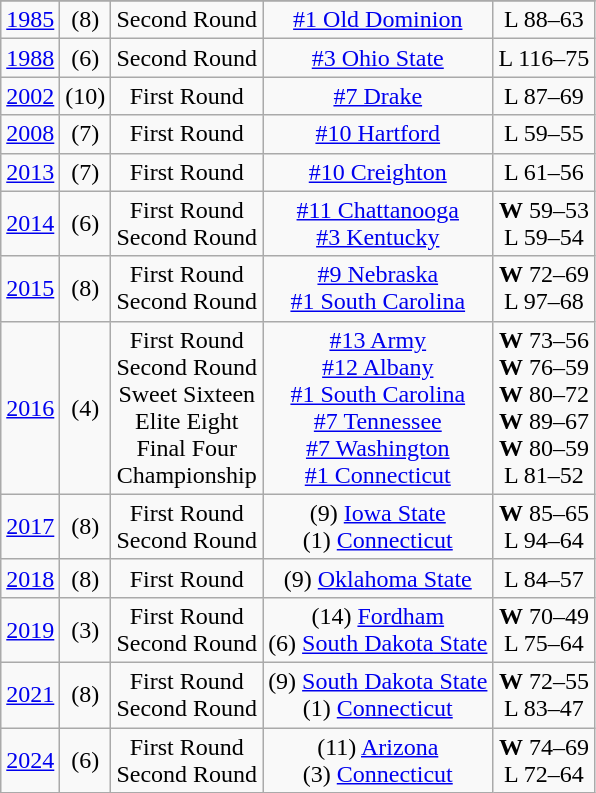<table class="wikitable" style="text-align:center">
<tr>
</tr>
<tr>
<td rowspan=1><a href='#'>1985</a></td>
<td>(8)</td>
<td>Second Round</td>
<td><a href='#'>#1 Old Dominion</a></td>
<td>L 88–63</td>
</tr>
<tr style="text-align:center;">
<td rowspan=1><a href='#'>1988</a></td>
<td>(6)</td>
<td>Second Round</td>
<td><a href='#'>#3 Ohio State</a></td>
<td>L 116–75</td>
</tr>
<tr style="text-align:center;">
<td rowspan=1><a href='#'>2002</a></td>
<td>(10)</td>
<td>First Round</td>
<td><a href='#'>#7 Drake</a></td>
<td>L 87–69</td>
</tr>
<tr style="text-align:center;">
<td rowspan=1><a href='#'>2008</a></td>
<td>(7)</td>
<td>First Round</td>
<td><a href='#'>#10 Hartford</a></td>
<td>L 59–55</td>
</tr>
<tr style="text-align:center;">
<td rowspan=1><a href='#'>2013</a></td>
<td>(7)</td>
<td>First Round</td>
<td><a href='#'>#10 Creighton</a></td>
<td>L 61–56</td>
</tr>
<tr style="text-align:center;">
<td rowspan=1><a href='#'>2014</a></td>
<td>(6)</td>
<td>First Round<br>Second Round</td>
<td><a href='#'>#11 Chattanooga</a><br><a href='#'>#3 Kentucky</a></td>
<td><strong>W</strong> 59–53<br>L 59–54</td>
</tr>
<tr style="text-align:center;">
<td rowspan=1><a href='#'>2015</a></td>
<td>(8)</td>
<td>First Round<br>Second Round</td>
<td><a href='#'>#9 Nebraska</a><br><a href='#'>#1 South Carolina</a></td>
<td><strong>W</strong> 72–69<br>L 97–68</td>
</tr>
<tr style="text-align:center;">
<td rowspan=1><a href='#'>2016</a></td>
<td>(4)</td>
<td>First Round<br>Second Round<br>Sweet Sixteen<br>Elite Eight<br>Final Four<br>Championship</td>
<td><a href='#'>#13 Army</a><br><a href='#'>#12 Albany</a><br><a href='#'>#1 South Carolina</a><br><a href='#'>#7 Tennessee</a><br><a href='#'>#7 Washington</a><br><a href='#'>#1 Connecticut</a></td>
<td><strong>W</strong> 73–56<br><strong>W</strong> 76–59<br><strong>W</strong> 80–72<br><strong>W</strong> 89–67<br><strong>W</strong> 80–59<br>L 81–52</td>
</tr>
<tr style="text-align:center;">
<td rowspan=1><a href='#'>2017</a></td>
<td>(8)</td>
<td>First Round<br>Second Round</td>
<td>(9) <a href='#'>Iowa State</a><br>(1) <a href='#'>Connecticut</a></td>
<td><strong>W</strong> 85–65<br>L 94–64</td>
</tr>
<tr style="text-align:center;">
<td rowspan=1><a href='#'>2018</a></td>
<td>(8)</td>
<td>First Round</td>
<td>(9) <a href='#'>Oklahoma State</a></td>
<td>L 84–57</td>
</tr>
<tr style="text-align:center;">
<td rowspan=1><a href='#'>2019</a></td>
<td>(3)</td>
<td>First Round<br>Second Round</td>
<td>(14) <a href='#'>Fordham</a><br>(6) <a href='#'>South Dakota State</a></td>
<td><strong>W</strong> 70–49<br>L 75–64</td>
</tr>
<tr style="text-align:center;">
<td rowspan=1><a href='#'>2021</a></td>
<td>(8)</td>
<td>First Round<br>Second Round</td>
<td>(9) <a href='#'>South Dakota State</a><br>(1) <a href='#'>Connecticut</a></td>
<td><strong>W</strong> 72–55<br>L 83–47</td>
</tr>
<tr style="text-align:center;">
<td rowspan=1><a href='#'>2024</a></td>
<td>(6)</td>
<td>First Round<br>Second Round</td>
<td>(11) <a href='#'>Arizona</a><br>(3) <a href='#'>Connecticut</a></td>
<td><strong>W</strong> 74–69<br>L 72–64</td>
</tr>
</table>
